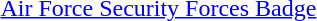<table>
<tr>
<td></td>
<td><a href='#'>Air Force Security Forces Badge</a></td>
</tr>
</table>
